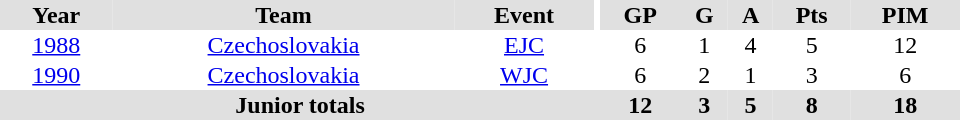<table border="0" cellpadding="1" cellspacing="0" ID="Table3" style="text-align:center; width:40em">
<tr bgcolor="#e0e0e0">
<th>Year</th>
<th>Team</th>
<th>Event</th>
<th rowspan="102" bgcolor="#ffffff"></th>
<th>GP</th>
<th>G</th>
<th>A</th>
<th>Pts</th>
<th>PIM</th>
</tr>
<tr>
<td><a href='#'>1988</a></td>
<td><a href='#'>Czechoslovakia</a></td>
<td><a href='#'>EJC</a></td>
<td>6</td>
<td>1</td>
<td>4</td>
<td>5</td>
<td>12</td>
</tr>
<tr>
<td><a href='#'>1990</a></td>
<td><a href='#'>Czechoslovakia</a></td>
<td><a href='#'>WJC</a></td>
<td>6</td>
<td>2</td>
<td>1</td>
<td>3</td>
<td>6</td>
</tr>
<tr bgcolor="#e0e0e0">
<th colspan="4">Junior totals</th>
<th>12</th>
<th>3</th>
<th>5</th>
<th>8</th>
<th>18</th>
</tr>
</table>
